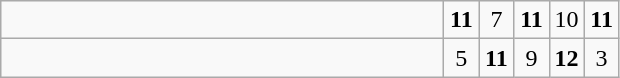<table class="wikitable">
<tr>
<td style="width:18em"></td>
<td align=center style="width:1em"><strong>11</strong></td>
<td align=center style="width:1em">7</td>
<td align=center style="width:1em"><strong>11</strong></td>
<td align=center style="width:1em">10</td>
<td align=center style="width:1em"><strong>11</strong></td>
</tr>
<tr>
<td style="width:18em"></td>
<td align=center style="width:1em">5</td>
<td align=center style="width:1em"><strong>11</strong></td>
<td align=center style="width:1em">9</td>
<td align=center style="width:1em"><strong>12</strong></td>
<td align=center style="width:1em">3</td>
</tr>
</table>
